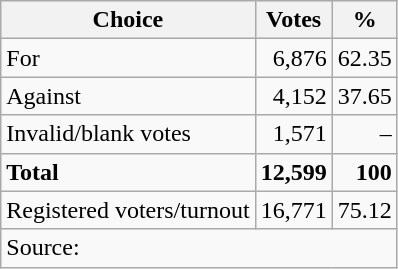<table class=wikitable style=text-align:right>
<tr>
<th>Choice</th>
<th>Votes</th>
<th>%</th>
</tr>
<tr>
<td align=left>For</td>
<td>6,876</td>
<td>62.35</td>
</tr>
<tr>
<td align=left>Against</td>
<td>4,152</td>
<td>37.65</td>
</tr>
<tr>
<td align=left>Invalid/blank votes</td>
<td>1,571</td>
<td>–</td>
</tr>
<tr>
<td align=left><strong>Total</strong></td>
<td><strong>12,599</strong></td>
<td><strong>100</strong></td>
</tr>
<tr>
<td align=left>Registered voters/turnout</td>
<td>16,771</td>
<td>75.12</td>
</tr>
<tr>
<td align=left colspan=3>Source: </td>
</tr>
</table>
